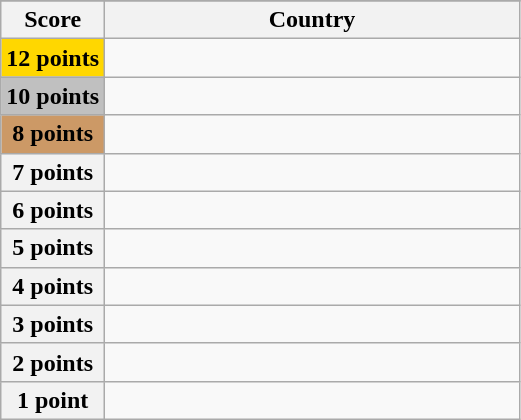<table class="wikitable">
<tr>
</tr>
<tr>
<th scope="col" width="20%">Score</th>
<th scope="col">Country</th>
</tr>
<tr>
<th scope="row" style="background:gold">12 points</th>
<td></td>
</tr>
<tr>
<th scope="row" style="background:silver">10 points</th>
<td></td>
</tr>
<tr>
<th scope="row" style="background:#CC9966">8 points</th>
<td></td>
</tr>
<tr>
<th scope="row">7 points</th>
<td></td>
</tr>
<tr>
<th scope="row">6 points</th>
<td></td>
</tr>
<tr>
<th scope="row">5 points</th>
<td></td>
</tr>
<tr>
<th scope="row">4 points</th>
<td></td>
</tr>
<tr>
<th scope="row">3 points</th>
<td></td>
</tr>
<tr>
<th scope="row">2 points</th>
<td></td>
</tr>
<tr>
<th scope="row">1 point</th>
<td></td>
</tr>
</table>
